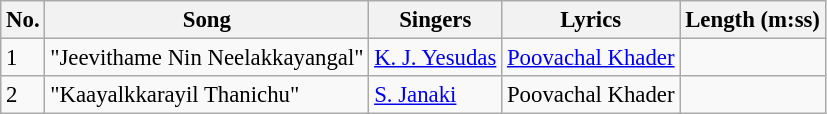<table class="wikitable" style="font-size:95%;">
<tr>
<th>No.</th>
<th>Song</th>
<th>Singers</th>
<th>Lyrics</th>
<th>Length (m:ss)</th>
</tr>
<tr>
<td>1</td>
<td>"Jeevithame Nin Neelakkayangal"</td>
<td><a href='#'>K. J. Yesudas</a></td>
<td><a href='#'>Poovachal Khader</a></td>
<td></td>
</tr>
<tr>
<td>2</td>
<td>"Kaayalkkarayil Thanichu"</td>
<td><a href='#'>S. Janaki</a></td>
<td>Poovachal Khader</td>
<td></td>
</tr>
</table>
